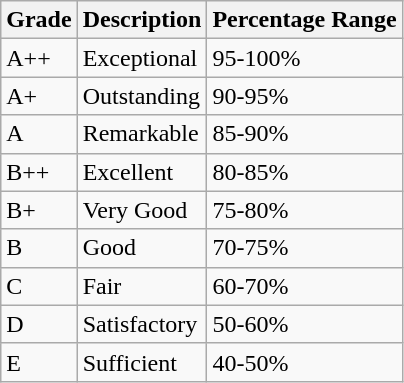<table class="wikitable">
<tr>
<th>Grade</th>
<th>Description</th>
<th>Percentage Range</th>
</tr>
<tr>
<td>A++</td>
<td>Exceptional</td>
<td>95-100%</td>
</tr>
<tr>
<td>A+</td>
<td>Outstanding</td>
<td>90-95%</td>
</tr>
<tr>
<td>A</td>
<td>Remarkable</td>
<td>85-90%</td>
</tr>
<tr>
<td>B++</td>
<td>Excellent</td>
<td>80-85%</td>
</tr>
<tr>
<td>B+</td>
<td>Very Good</td>
<td>75-80%</td>
</tr>
<tr>
<td>B</td>
<td>Good</td>
<td>70-75%</td>
</tr>
<tr>
<td>C</td>
<td>Fair</td>
<td>60-70%</td>
</tr>
<tr>
<td>D</td>
<td>Satisfactory</td>
<td>50-60%</td>
</tr>
<tr>
<td>E</td>
<td>Sufficient</td>
<td>40-50%</td>
</tr>
</table>
